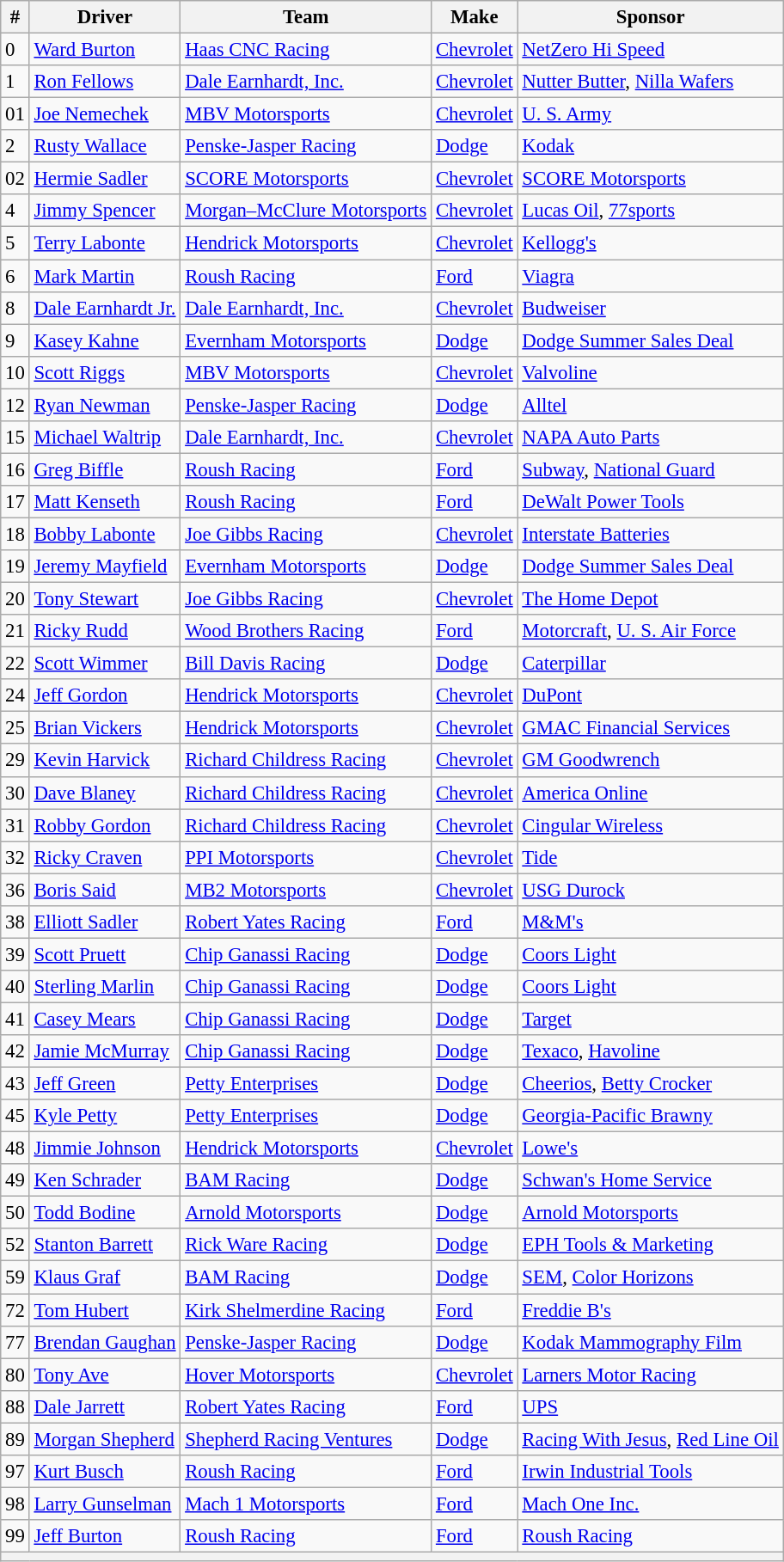<table class="wikitable" style="font-size:95%">
<tr>
<th>#</th>
<th>Driver</th>
<th>Team</th>
<th>Make</th>
<th>Sponsor</th>
</tr>
<tr>
<td>0</td>
<td><a href='#'>Ward Burton</a></td>
<td><a href='#'>Haas CNC Racing</a></td>
<td><a href='#'>Chevrolet</a></td>
<td><a href='#'>NetZero Hi Speed</a></td>
</tr>
<tr>
<td>1</td>
<td><a href='#'>Ron Fellows</a></td>
<td><a href='#'>Dale Earnhardt, Inc.</a></td>
<td><a href='#'>Chevrolet</a></td>
<td><a href='#'>Nutter Butter</a>, <a href='#'>Nilla Wafers</a></td>
</tr>
<tr>
<td>01</td>
<td><a href='#'>Joe Nemechek</a></td>
<td><a href='#'>MBV Motorsports</a></td>
<td><a href='#'>Chevrolet</a></td>
<td><a href='#'>U. S. Army</a></td>
</tr>
<tr>
<td>2</td>
<td><a href='#'>Rusty Wallace</a></td>
<td><a href='#'>Penske-Jasper Racing</a></td>
<td><a href='#'>Dodge</a></td>
<td><a href='#'>Kodak</a></td>
</tr>
<tr>
<td>02</td>
<td><a href='#'>Hermie Sadler</a></td>
<td><a href='#'>SCORE Motorsports</a></td>
<td><a href='#'>Chevrolet</a></td>
<td><a href='#'>SCORE Motorsports</a></td>
</tr>
<tr>
<td>4</td>
<td><a href='#'>Jimmy Spencer</a></td>
<td><a href='#'>Morgan–McClure Motorsports</a></td>
<td><a href='#'>Chevrolet</a></td>
<td><a href='#'>Lucas Oil</a>, <a href='#'>77sports</a></td>
</tr>
<tr>
<td>5</td>
<td><a href='#'>Terry Labonte</a></td>
<td><a href='#'>Hendrick Motorsports</a></td>
<td><a href='#'>Chevrolet</a></td>
<td><a href='#'>Kellogg's</a></td>
</tr>
<tr>
<td>6</td>
<td><a href='#'>Mark Martin</a></td>
<td><a href='#'>Roush Racing</a></td>
<td><a href='#'>Ford</a></td>
<td><a href='#'>Viagra</a></td>
</tr>
<tr>
<td>8</td>
<td><a href='#'>Dale Earnhardt Jr.</a></td>
<td><a href='#'>Dale Earnhardt, Inc.</a></td>
<td><a href='#'>Chevrolet</a></td>
<td><a href='#'>Budweiser</a></td>
</tr>
<tr>
<td>9</td>
<td><a href='#'>Kasey Kahne</a></td>
<td><a href='#'>Evernham Motorsports</a></td>
<td><a href='#'>Dodge</a></td>
<td><a href='#'>Dodge Summer Sales Deal</a></td>
</tr>
<tr>
<td>10</td>
<td><a href='#'>Scott Riggs</a></td>
<td><a href='#'>MBV Motorsports</a></td>
<td><a href='#'>Chevrolet</a></td>
<td><a href='#'>Valvoline</a></td>
</tr>
<tr>
<td>12</td>
<td><a href='#'>Ryan Newman</a></td>
<td><a href='#'>Penske-Jasper Racing</a></td>
<td><a href='#'>Dodge</a></td>
<td><a href='#'>Alltel</a></td>
</tr>
<tr>
<td>15</td>
<td><a href='#'>Michael Waltrip</a></td>
<td><a href='#'>Dale Earnhardt, Inc.</a></td>
<td><a href='#'>Chevrolet</a></td>
<td><a href='#'>NAPA Auto Parts</a></td>
</tr>
<tr>
<td>16</td>
<td><a href='#'>Greg Biffle</a></td>
<td><a href='#'>Roush Racing</a></td>
<td><a href='#'>Ford</a></td>
<td><a href='#'>Subway</a>, <a href='#'>National Guard</a></td>
</tr>
<tr>
<td>17</td>
<td><a href='#'>Matt Kenseth</a></td>
<td><a href='#'>Roush Racing</a></td>
<td><a href='#'>Ford</a></td>
<td><a href='#'>DeWalt Power Tools</a></td>
</tr>
<tr>
<td>18</td>
<td><a href='#'>Bobby Labonte</a></td>
<td><a href='#'>Joe Gibbs Racing</a></td>
<td><a href='#'>Chevrolet</a></td>
<td><a href='#'>Interstate Batteries</a></td>
</tr>
<tr>
<td>19</td>
<td><a href='#'>Jeremy Mayfield</a></td>
<td><a href='#'>Evernham Motorsports</a></td>
<td><a href='#'>Dodge</a></td>
<td><a href='#'>Dodge Summer Sales Deal</a></td>
</tr>
<tr>
<td>20</td>
<td><a href='#'>Tony Stewart</a></td>
<td><a href='#'>Joe Gibbs Racing</a></td>
<td><a href='#'>Chevrolet</a></td>
<td><a href='#'>The Home Depot</a></td>
</tr>
<tr>
<td>21</td>
<td><a href='#'>Ricky Rudd</a></td>
<td><a href='#'>Wood Brothers Racing</a></td>
<td><a href='#'>Ford</a></td>
<td><a href='#'>Motorcraft</a>, <a href='#'>U. S. Air Force</a></td>
</tr>
<tr>
<td>22</td>
<td><a href='#'>Scott Wimmer</a></td>
<td><a href='#'>Bill Davis Racing</a></td>
<td><a href='#'>Dodge</a></td>
<td><a href='#'>Caterpillar</a></td>
</tr>
<tr>
<td>24</td>
<td><a href='#'>Jeff Gordon</a></td>
<td><a href='#'>Hendrick Motorsports</a></td>
<td><a href='#'>Chevrolet</a></td>
<td><a href='#'>DuPont</a></td>
</tr>
<tr>
<td>25</td>
<td><a href='#'>Brian Vickers</a></td>
<td><a href='#'>Hendrick Motorsports</a></td>
<td><a href='#'>Chevrolet</a></td>
<td><a href='#'>GMAC Financial Services</a></td>
</tr>
<tr>
<td>29</td>
<td><a href='#'>Kevin Harvick</a></td>
<td><a href='#'>Richard Childress Racing</a></td>
<td><a href='#'>Chevrolet</a></td>
<td><a href='#'>GM Goodwrench</a></td>
</tr>
<tr>
<td>30</td>
<td><a href='#'>Dave Blaney</a></td>
<td><a href='#'>Richard Childress Racing</a></td>
<td><a href='#'>Chevrolet</a></td>
<td><a href='#'>America Online</a></td>
</tr>
<tr>
<td>31</td>
<td><a href='#'>Robby Gordon</a></td>
<td><a href='#'>Richard Childress Racing</a></td>
<td><a href='#'>Chevrolet</a></td>
<td><a href='#'>Cingular Wireless</a></td>
</tr>
<tr>
<td>32</td>
<td><a href='#'>Ricky Craven</a></td>
<td><a href='#'>PPI Motorsports</a></td>
<td><a href='#'>Chevrolet</a></td>
<td><a href='#'>Tide</a></td>
</tr>
<tr>
<td>36</td>
<td><a href='#'>Boris Said</a></td>
<td><a href='#'>MB2 Motorsports</a></td>
<td><a href='#'>Chevrolet</a></td>
<td><a href='#'>USG Durock</a></td>
</tr>
<tr>
<td>38</td>
<td><a href='#'>Elliott Sadler</a></td>
<td><a href='#'>Robert Yates Racing</a></td>
<td><a href='#'>Ford</a></td>
<td><a href='#'>M&M's</a></td>
</tr>
<tr>
<td>39</td>
<td><a href='#'>Scott Pruett</a></td>
<td><a href='#'>Chip Ganassi Racing</a></td>
<td><a href='#'>Dodge</a></td>
<td><a href='#'>Coors Light</a></td>
</tr>
<tr>
<td>40</td>
<td><a href='#'>Sterling Marlin</a></td>
<td><a href='#'>Chip Ganassi Racing</a></td>
<td><a href='#'>Dodge</a></td>
<td><a href='#'>Coors Light</a></td>
</tr>
<tr>
<td>41</td>
<td><a href='#'>Casey Mears</a></td>
<td><a href='#'>Chip Ganassi Racing</a></td>
<td><a href='#'>Dodge</a></td>
<td><a href='#'>Target</a></td>
</tr>
<tr>
<td>42</td>
<td><a href='#'>Jamie McMurray</a></td>
<td><a href='#'>Chip Ganassi Racing</a></td>
<td><a href='#'>Dodge</a></td>
<td><a href='#'>Texaco</a>, <a href='#'>Havoline</a></td>
</tr>
<tr>
<td>43</td>
<td><a href='#'>Jeff Green</a></td>
<td><a href='#'>Petty Enterprises</a></td>
<td><a href='#'>Dodge</a></td>
<td><a href='#'>Cheerios</a>, <a href='#'>Betty Crocker</a></td>
</tr>
<tr>
<td>45</td>
<td><a href='#'>Kyle Petty</a></td>
<td><a href='#'>Petty Enterprises</a></td>
<td><a href='#'>Dodge</a></td>
<td><a href='#'>Georgia-Pacific Brawny</a></td>
</tr>
<tr>
<td>48</td>
<td><a href='#'>Jimmie Johnson</a></td>
<td><a href='#'>Hendrick Motorsports</a></td>
<td><a href='#'>Chevrolet</a></td>
<td><a href='#'>Lowe's</a></td>
</tr>
<tr>
<td>49</td>
<td><a href='#'>Ken Schrader</a></td>
<td><a href='#'>BAM Racing</a></td>
<td><a href='#'>Dodge</a></td>
<td><a href='#'>Schwan's Home Service</a></td>
</tr>
<tr>
<td>50</td>
<td><a href='#'>Todd Bodine</a></td>
<td><a href='#'>Arnold Motorsports</a></td>
<td><a href='#'>Dodge</a></td>
<td><a href='#'>Arnold Motorsports</a></td>
</tr>
<tr>
<td>52</td>
<td><a href='#'>Stanton Barrett</a></td>
<td><a href='#'>Rick Ware Racing</a></td>
<td><a href='#'>Dodge</a></td>
<td><a href='#'>EPH Tools & Marketing</a></td>
</tr>
<tr>
<td>59</td>
<td><a href='#'>Klaus Graf</a></td>
<td><a href='#'>BAM Racing</a></td>
<td><a href='#'>Dodge</a></td>
<td><a href='#'>SEM</a>, <a href='#'>Color Horizons</a></td>
</tr>
<tr>
<td>72</td>
<td><a href='#'>Tom Hubert</a></td>
<td><a href='#'>Kirk Shelmerdine Racing</a></td>
<td><a href='#'>Ford</a></td>
<td><a href='#'>Freddie B's</a></td>
</tr>
<tr>
<td>77</td>
<td><a href='#'>Brendan Gaughan</a></td>
<td><a href='#'>Penske-Jasper Racing</a></td>
<td><a href='#'>Dodge</a></td>
<td><a href='#'>Kodak Mammography Film</a></td>
</tr>
<tr>
<td>80</td>
<td><a href='#'>Tony Ave</a></td>
<td><a href='#'>Hover Motorsports</a></td>
<td><a href='#'>Chevrolet</a></td>
<td><a href='#'>Larners Motor Racing</a></td>
</tr>
<tr>
<td>88</td>
<td><a href='#'>Dale Jarrett</a></td>
<td><a href='#'>Robert Yates Racing</a></td>
<td><a href='#'>Ford</a></td>
<td><a href='#'>UPS</a></td>
</tr>
<tr>
<td>89</td>
<td><a href='#'>Morgan Shepherd</a></td>
<td><a href='#'>Shepherd Racing Ventures</a></td>
<td><a href='#'>Dodge</a></td>
<td><a href='#'>Racing With Jesus</a>, <a href='#'>Red Line Oil</a></td>
</tr>
<tr>
<td>97</td>
<td><a href='#'>Kurt Busch</a></td>
<td><a href='#'>Roush Racing</a></td>
<td><a href='#'>Ford</a></td>
<td><a href='#'>Irwin Industrial Tools</a></td>
</tr>
<tr>
<td>98</td>
<td><a href='#'>Larry Gunselman</a></td>
<td><a href='#'>Mach 1 Motorsports</a></td>
<td><a href='#'>Ford</a></td>
<td><a href='#'>Mach One Inc.</a></td>
</tr>
<tr>
<td>99</td>
<td><a href='#'>Jeff Burton</a></td>
<td><a href='#'>Roush Racing</a></td>
<td><a href='#'>Ford</a></td>
<td><a href='#'>Roush Racing</a></td>
</tr>
<tr>
<th colspan="5"></th>
</tr>
</table>
